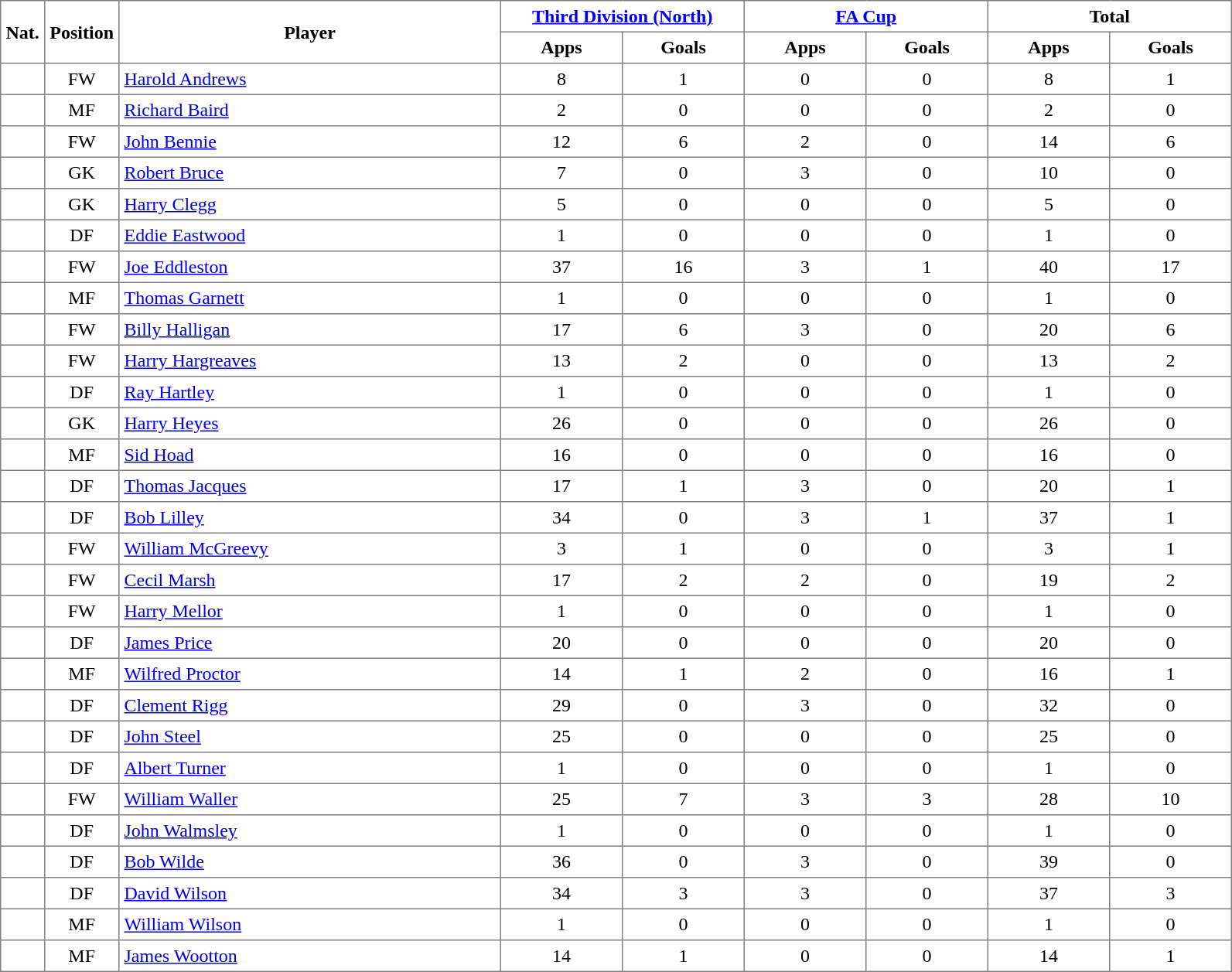<table class="toccolours" border="1" cellpadding="4" cellspacing="0" style="text-align:center; border-collapse: collapse; margin:0;">
<tr>
<th rowspan=2>Nat.</th>
<th rowspan=2>Position</th>
<th rowspan=2 style="width:20em">Player</th>
<th colspan=2 style="width:12em"><a href='#'>Third Division (North)</a></th>
<th colspan=2 style="width:12em"><a href='#'>FA Cup</a></th>
<th colspan=2 style="width:12em">Total</th>
</tr>
<tr>
<th style="width:6em">Apps</th>
<th style="width:6em">Goals</th>
<th style="width:6em">Apps</th>
<th style="width:6em">Goals</th>
<th style="width:6em">Apps</th>
<th style="width:6em">Goals</th>
</tr>
<tr>
<td></td>
<td>FW</td>
<td align="left"><a href='#'>Harold Andrews</a></td>
<td>8</td>
<td>1</td>
<td>0</td>
<td>0</td>
<td>8</td>
<td>1</td>
</tr>
<tr>
<td></td>
<td>MF</td>
<td align="left"><a href='#'>Richard Baird</a></td>
<td>2</td>
<td>0</td>
<td>0</td>
<td>0</td>
<td>2</td>
<td>0</td>
</tr>
<tr>
<td></td>
<td>FW</td>
<td align="left"><a href='#'>John Bennie</a></td>
<td>12</td>
<td>6</td>
<td>2</td>
<td>0</td>
<td>14</td>
<td>6</td>
</tr>
<tr>
<td></td>
<td>GK</td>
<td align="left"><a href='#'>Robert Bruce</a></td>
<td>7</td>
<td>0</td>
<td>3</td>
<td>0</td>
<td>10</td>
<td>0</td>
</tr>
<tr>
<td></td>
<td>GK</td>
<td align="left"><a href='#'>Harry Clegg</a></td>
<td>5</td>
<td>0</td>
<td>0</td>
<td>0</td>
<td>5</td>
<td>0</td>
</tr>
<tr>
<td></td>
<td>DF</td>
<td align="left"><a href='#'>Eddie Eastwood</a></td>
<td>1</td>
<td>0</td>
<td>0</td>
<td>0</td>
<td>1</td>
<td>0</td>
</tr>
<tr>
<td></td>
<td>FW</td>
<td align="left"><a href='#'>Joe Eddleston</a></td>
<td>37</td>
<td>16</td>
<td>3</td>
<td>1</td>
<td>40</td>
<td>17</td>
</tr>
<tr>
<td></td>
<td>MF</td>
<td align="left"><a href='#'>Thomas Garnett</a></td>
<td>1</td>
<td>0</td>
<td>0</td>
<td>0</td>
<td>1</td>
<td>0</td>
</tr>
<tr>
<td></td>
<td>FW</td>
<td align="left"><a href='#'>Billy Halligan</a></td>
<td>17</td>
<td>6</td>
<td>3</td>
<td>0</td>
<td>20</td>
<td>6</td>
</tr>
<tr>
<td></td>
<td>FW</td>
<td align="left"><a href='#'>Harry Hargreaves</a></td>
<td>13</td>
<td>2</td>
<td>0</td>
<td>0</td>
<td>13</td>
<td>2</td>
</tr>
<tr>
<td></td>
<td>DF</td>
<td align="left"><a href='#'>Ray Hartley</a></td>
<td>1</td>
<td>0</td>
<td>0</td>
<td>0</td>
<td>1</td>
<td>0</td>
</tr>
<tr>
<td></td>
<td>GK</td>
<td align="left"><a href='#'>Harry Heyes</a></td>
<td>26</td>
<td>0</td>
<td>0</td>
<td>0</td>
<td>26</td>
<td>0</td>
</tr>
<tr>
<td></td>
<td>MF</td>
<td align="left"><a href='#'>Sid Hoad</a></td>
<td>16</td>
<td>0</td>
<td>0</td>
<td>0</td>
<td>16</td>
<td>0</td>
</tr>
<tr>
<td></td>
<td>DF</td>
<td align="left"><a href='#'>Thomas Jacques</a></td>
<td>17</td>
<td>1</td>
<td>3</td>
<td>0</td>
<td>20</td>
<td>1</td>
</tr>
<tr>
<td></td>
<td>DF</td>
<td align="left"><a href='#'>Bob Lilley</a></td>
<td>34</td>
<td>0</td>
<td>3</td>
<td>1</td>
<td>37</td>
<td>1</td>
</tr>
<tr>
<td></td>
<td>FW</td>
<td align="left"><a href='#'>William McGreevy</a></td>
<td>3</td>
<td>1</td>
<td>0</td>
<td>0</td>
<td>3</td>
<td>1</td>
</tr>
<tr>
<td></td>
<td>FW</td>
<td align="left"><a href='#'>Cecil Marsh</a></td>
<td>17</td>
<td>2</td>
<td>2</td>
<td>0</td>
<td>19</td>
<td>2</td>
</tr>
<tr>
<td></td>
<td>FW</td>
<td align="left"><a href='#'>Harry Mellor</a></td>
<td>1</td>
<td>0</td>
<td>0</td>
<td>0</td>
<td>1</td>
<td>0</td>
</tr>
<tr>
<td></td>
<td>DF</td>
<td align="left"><a href='#'>James Price</a></td>
<td>20</td>
<td>0</td>
<td>0</td>
<td>0</td>
<td>20</td>
<td>0</td>
</tr>
<tr>
<td></td>
<td>MF</td>
<td align="left"><a href='#'>Wilfred Proctor</a></td>
<td>14</td>
<td>1</td>
<td>2</td>
<td>0</td>
<td>16</td>
<td>1</td>
</tr>
<tr>
<td></td>
<td>DF</td>
<td align="left"><a href='#'>Clement Rigg</a></td>
<td>29</td>
<td>0</td>
<td>3</td>
<td>0</td>
<td>32</td>
<td>0</td>
</tr>
<tr>
<td></td>
<td>DF</td>
<td align="left"><a href='#'>John Steel</a></td>
<td>25</td>
<td>0</td>
<td>0</td>
<td>0</td>
<td>25</td>
<td>0</td>
</tr>
<tr>
<td></td>
<td>DF</td>
<td align="left"><a href='#'>Albert Turner</a></td>
<td>1</td>
<td>0</td>
<td>0</td>
<td>0</td>
<td>1</td>
<td>0</td>
</tr>
<tr>
<td></td>
<td>FW</td>
<td align="left"><a href='#'>William Waller</a></td>
<td>25</td>
<td>7</td>
<td>3</td>
<td>3</td>
<td>28</td>
<td>10</td>
</tr>
<tr>
<td></td>
<td>DF</td>
<td align="left"><a href='#'>John Walmsley</a></td>
<td>1</td>
<td>0</td>
<td>0</td>
<td>0</td>
<td>1</td>
<td>0</td>
</tr>
<tr>
<td></td>
<td>DF</td>
<td align="left"><a href='#'>Bob Wilde</a></td>
<td>36</td>
<td>0</td>
<td>3</td>
<td>0</td>
<td>39</td>
<td>0</td>
</tr>
<tr>
<td></td>
<td>DF</td>
<td align="left"><a href='#'>David Wilson</a></td>
<td>34</td>
<td>3</td>
<td>3</td>
<td>0</td>
<td>37</td>
<td>3</td>
</tr>
<tr>
<td></td>
<td>MF</td>
<td align="left"><a href='#'>William Wilson</a></td>
<td>1</td>
<td>0</td>
<td>0</td>
<td>0</td>
<td>1</td>
<td>0</td>
</tr>
<tr>
<td></td>
<td>MF</td>
<td align="left"><a href='#'>James Wootton</a></td>
<td>14</td>
<td>1</td>
<td>0</td>
<td>0</td>
<td>14</td>
<td>1</td>
</tr>
</table>
